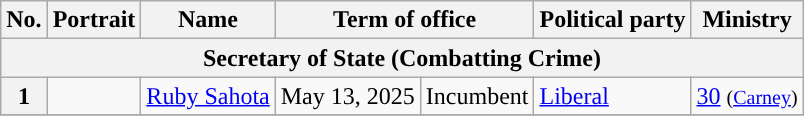<table class="wikitable">
<tr>
<th>No.</th>
<th>Portrait</th>
<th>Name</th>
<th colspan=2>Term of office</th>
<th>Political party</th>
<th>Ministry</th>
</tr>
<tr>
<th colspan=7>Secretary of State (Combatting Crime)</th>
</tr>
<tr>
<th style="background:">1</th>
<td></td>
<td><a href='#'>Ruby Sahota</a></td>
<td>May 13, 2025</td>
<td>Incumbent</td>
<td><a href='#'>Liberal</a></td>
<td><a href='#'>30</a> <small>(<a href='#'>Carney</a>)</small></td>
</tr>
<tr>
</tr>
</table>
